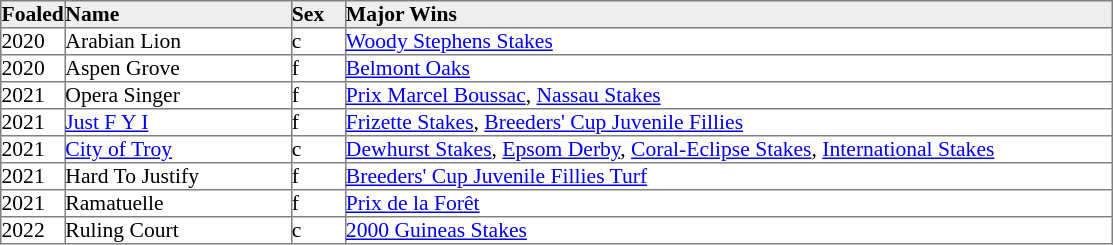<table border="1" cellpadding="0" style="border-collapse: collapse; font-size:90%">
<tr bgcolor="#eeeeee">
<td width="35px"><strong>Foaled</strong></td>
<td width="150px"><strong>Name</strong></td>
<td width="35px"><strong>Sex</strong></td>
<td width="510px"><strong>Major Wins</strong></td>
</tr>
<tr>
<td>2020</td>
<td>Arabian Lion</td>
<td>c</td>
<td><a href='#'>Woody Stephens Stakes</a></td>
</tr>
<tr>
<td>2020</td>
<td>Aspen Grove</td>
<td>f</td>
<td><a href='#'>Belmont Oaks</a></td>
</tr>
<tr>
<td>2021</td>
<td>Opera Singer</td>
<td>f</td>
<td><a href='#'>Prix Marcel Boussac</a>, <a href='#'>Nassau Stakes</a></td>
</tr>
<tr>
<td>2021</td>
<td><a href='#'>Just F Y I</a></td>
<td>f</td>
<td><a href='#'>Frizette Stakes</a>, <a href='#'>Breeders' Cup Juvenile Fillies</a></td>
</tr>
<tr>
<td>2021</td>
<td><a href='#'>City of Troy</a></td>
<td>c</td>
<td><a href='#'>Dewhurst Stakes</a>, <a href='#'>Epsom Derby</a>, <a href='#'>Coral-Eclipse Stakes</a>, <a href='#'>International Stakes</a></td>
</tr>
<tr>
<td>2021</td>
<td>Hard To Justify</td>
<td>f</td>
<td><a href='#'>Breeders' Cup Juvenile Fillies Turf</a></td>
</tr>
<tr>
<td>2021</td>
<td>Ramatuelle</td>
<td>f</td>
<td><a href='#'>Prix de la Forêt</a></td>
</tr>
<tr>
<td>2022</td>
<td>Ruling Court</td>
<td>c</td>
<td><a href='#'>2000 Guineas Stakes</a></td>
</tr>
</table>
